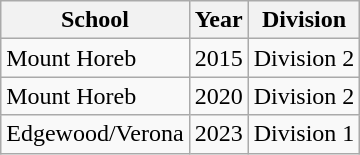<table class="wikitable">
<tr>
<th>School</th>
<th>Year</th>
<th>Division</th>
</tr>
<tr>
<td>Mount Horeb</td>
<td>2015</td>
<td>Division 2</td>
</tr>
<tr>
<td>Mount Horeb</td>
<td>2020</td>
<td>Division 2</td>
</tr>
<tr>
<td>Edgewood/Verona</td>
<td>2023</td>
<td>Division 1</td>
</tr>
</table>
